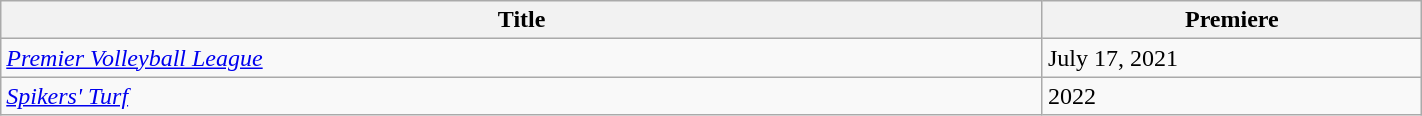<table class="wikitable sortable" width="75%">
<tr>
<th style="width:55%;">Title</th>
<th style="width:20%;">Premiere</th>
</tr>
<tr>
<td><em><a href='#'>Premier Volleyball League</a></em></td>
<td>July 17, 2021</td>
</tr>
<tr>
<td><em><a href='#'>Spikers' Turf</a></em></td>
<td>2022</td>
</tr>
</table>
